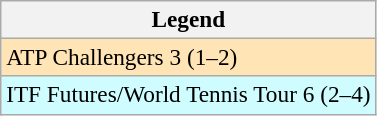<table class=wikitable style=font-size:97%>
<tr>
<th>Legend</th>
</tr>
<tr style="background:moccasin;">
<td>ATP Challengers 3 (1–2)</td>
</tr>
<tr style="background:#cffcff;">
<td>ITF Futures/World Tennis Tour 6 (2–4)</td>
</tr>
</table>
